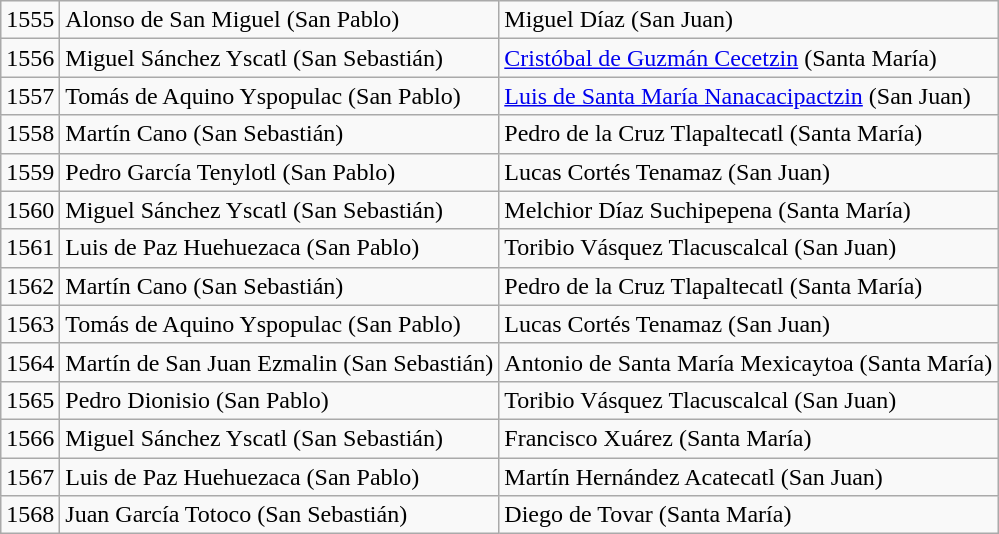<table class="wikitable">
<tr>
<td>1555</td>
<td>Alonso de San Miguel (San Pablo)</td>
<td>Miguel Díaz (San Juan)</td>
</tr>
<tr>
<td>1556</td>
<td>Miguel Sánchez Yscatl (San Sebastián)</td>
<td><a href='#'>Cristóbal de Guzmán Cecetzin</a> (Santa María)</td>
</tr>
<tr>
<td>1557</td>
<td>Tomás de Aquino Yspopulac (San Pablo)</td>
<td><a href='#'>Luis de Santa María Nanacacipactzin</a> (San Juan)</td>
</tr>
<tr>
<td>1558</td>
<td>Martín Cano (San Sebastián)</td>
<td>Pedro de la Cruz Tlapaltecatl (Santa María)</td>
</tr>
<tr>
<td>1559</td>
<td>Pedro García Tenylotl (San Pablo)</td>
<td>Lucas Cortés Tenamaz (San Juan)</td>
</tr>
<tr>
<td>1560</td>
<td>Miguel Sánchez Yscatl (San Sebastián)</td>
<td>Melchior Díaz Suchipepena (Santa María)</td>
</tr>
<tr>
<td>1561</td>
<td>Luis de Paz Huehuezaca (San Pablo)</td>
<td>Toribio Vásquez Tlacuscalcal (San Juan)</td>
</tr>
<tr>
<td>1562</td>
<td>Martín Cano (San Sebastián)</td>
<td>Pedro de la Cruz Tlapaltecatl (Santa María)</td>
</tr>
<tr>
<td>1563</td>
<td>Tomás de Aquino Yspopulac (San Pablo)</td>
<td>Lucas Cortés Tenamaz (San Juan)</td>
</tr>
<tr>
<td>1564</td>
<td>Martín de San Juan Ezmalin (San Sebastián)</td>
<td>Antonio de Santa María Mexicaytoa (Santa María)</td>
</tr>
<tr>
<td>1565</td>
<td>Pedro Dionisio (San Pablo)</td>
<td>Toribio Vásquez Tlacuscalcal (San Juan)</td>
</tr>
<tr>
<td>1566</td>
<td>Miguel Sánchez Yscatl (San Sebastián)</td>
<td>Francisco Xuárez (Santa María)</td>
</tr>
<tr>
<td>1567</td>
<td>Luis de Paz Huehuezaca (San Pablo)</td>
<td>Martín Hernández Acatecatl (San Juan)</td>
</tr>
<tr>
<td>1568</td>
<td>Juan García Totoco (San Sebastián)</td>
<td>Diego de Tovar (Santa María)</td>
</tr>
</table>
